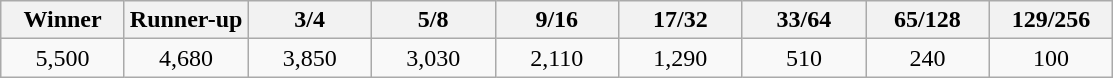<table class="wikitable" style="text-align:center">
<tr>
<th width="75">Winner</th>
<th width="75">Runner-up</th>
<th width="75">3/4</th>
<th width="75">5/8</th>
<th width="75">9/16</th>
<th width="75">17/32</th>
<th width="75">33/64</th>
<th width="75">65/128</th>
<th width="75">129/256</th>
</tr>
<tr>
<td>5,500</td>
<td>4,680</td>
<td>3,850</td>
<td>3,030</td>
<td>2,110</td>
<td>1,290</td>
<td>510</td>
<td>240</td>
<td>100</td>
</tr>
</table>
